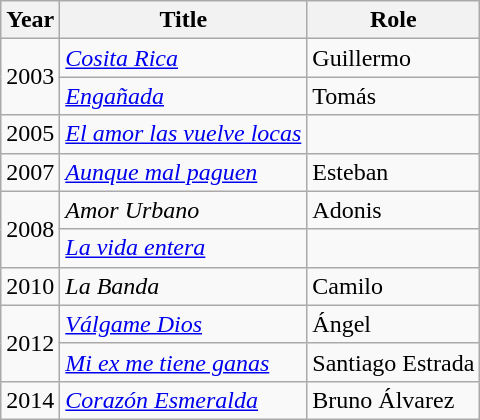<table class="wikitable sortable">
<tr>
<th>Year</th>
<th>Title</th>
<th>Role</th>
</tr>
<tr>
<td rowspan=2>2003</td>
<td><em><a href='#'>Cosita Rica</a></em></td>
<td>Guillermo</td>
</tr>
<tr>
<td><em><a href='#'>Engañada</a></em></td>
<td>Tomás</td>
</tr>
<tr>
<td>2005</td>
<td><em><a href='#'>El amor las vuelve locas</a></em></td>
<td></td>
</tr>
<tr>
<td>2007</td>
<td><em><a href='#'>Aunque mal paguen</a></em></td>
<td>Esteban</td>
</tr>
<tr>
<td rowspan=2>2008</td>
<td><em>Amor Urbano</em></td>
<td>Adonis</td>
</tr>
<tr>
<td><em><a href='#'>La vida entera</a></em></td>
<td></td>
</tr>
<tr>
<td>2010</td>
<td><em>La Banda</em></td>
<td>Camilo</td>
</tr>
<tr>
<td rowspan=2>2012</td>
<td><em><a href='#'>Válgame Dios</a></em></td>
<td>Ángel</td>
</tr>
<tr>
<td><em><a href='#'>Mi ex me tiene ganas</a></em></td>
<td>Santiago Estrada</td>
</tr>
<tr>
<td>2014</td>
<td><em><a href='#'>Corazón Esmeralda</a></em></td>
<td>Bruno Álvarez</td>
</tr>
</table>
